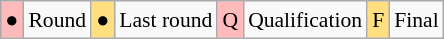<table class="wikitable" style="margin:0.5em auto; font-size:90%; line-height:1.25em;">
<tr>
<td bgcolor="#FFBBBB" align=center>●</td>
<td>Round</td>
<td bgcolor="#FFDF80" align=center>●</td>
<td>Last round</td>
<td bgcolor="#FFBBBB" align=center>Q</td>
<td>Qualification</td>
<td bgcolor="#FFDF80" align=center>F</td>
<td>Final</td>
</tr>
</table>
